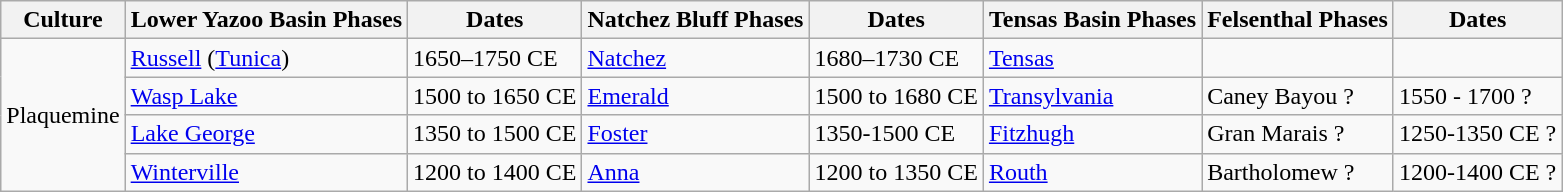<table class="wikitable">
<tr>
<th>Culture</th>
<th>Lower Yazoo Basin Phases</th>
<th>Dates</th>
<th>Natchez Bluff Phases</th>
<th>Dates</th>
<th>Tensas Basin Phases</th>
<th>Felsenthal Phases</th>
<th>Dates</th>
</tr>
<tr>
<td rowspan="4">Plaquemine</td>
<td><a href='#'>Russell</a> (<a href='#'>Tunica</a>)</td>
<td>1650–1750 CE</td>
<td><a href='#'>Natchez</a></td>
<td>1680–1730 CE</td>
<td><a href='#'>Tensas</a></td>
<td></td>
<td></td>
</tr>
<tr>
<td><a href='#'>Wasp Lake</a></td>
<td>1500 to 1650 CE</td>
<td><a href='#'>Emerald</a></td>
<td>1500 to 1680 CE</td>
<td><a href='#'>Transylvania</a></td>
<td>Caney Bayou ?</td>
<td>1550 - 1700 ?</td>
</tr>
<tr>
<td><a href='#'>Lake George</a></td>
<td>1350 to 1500 CE</td>
<td><a href='#'>Foster</a></td>
<td>1350-1500 CE</td>
<td><a href='#'>Fitzhugh</a></td>
<td>Gran Marais ?</td>
<td>1250-1350 CE ?</td>
</tr>
<tr>
<td><a href='#'>Winterville</a></td>
<td>1200 to 1400 CE</td>
<td><a href='#'>Anna</a></td>
<td>1200 to 1350 CE</td>
<td><a href='#'>Routh</a></td>
<td>Bartholomew ?</td>
<td>1200-1400 CE ?</td>
</tr>
</table>
